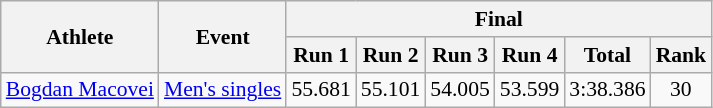<table class="wikitable" style="font-size:90%">
<tr>
<th rowspan="2">Athlete</th>
<th rowspan="2">Event</th>
<th colspan="6">Final</th>
</tr>
<tr>
<th>Run 1</th>
<th>Run 2</th>
<th>Run 3</th>
<th>Run 4</th>
<th>Total</th>
<th>Rank</th>
</tr>
<tr>
<td><a href='#'>Bogdan Macovei</a></td>
<td><a href='#'>Men's singles</a></td>
<td align="center">55.681</td>
<td align="center">55.101</td>
<td align="center">54.005</td>
<td align="center">53.599</td>
<td align="center">3:38.386</td>
<td align="center">30</td>
</tr>
</table>
